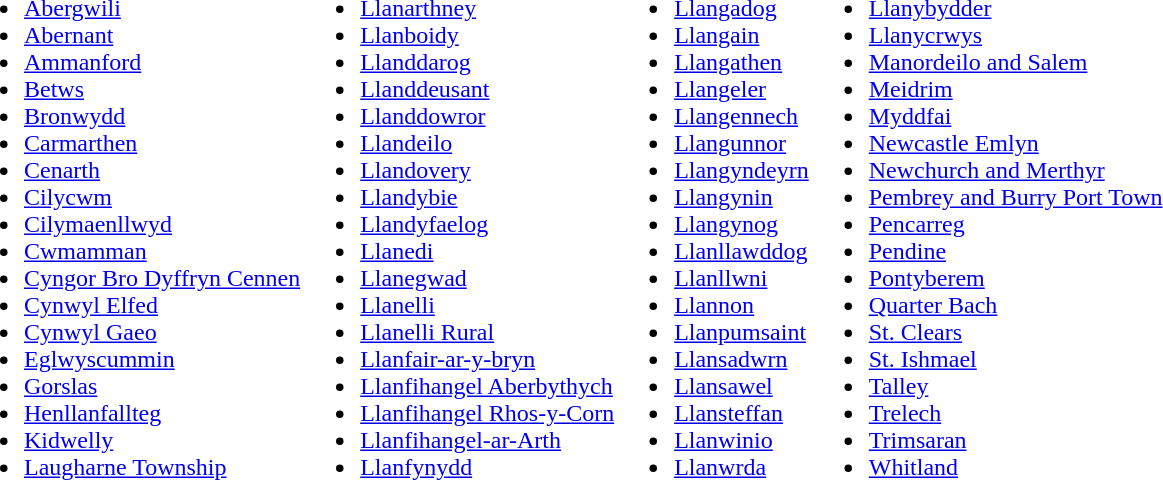<table cellpadding="0" cellspacing="0" border="0">
<tr>
<td><br><ul><li><a href='#'>Abergwili</a></li><li><a href='#'>Abernant</a></li><li><a href='#'>Ammanford</a></li><li><a href='#'>Betws</a></li><li><a href='#'>Bronwydd</a></li><li><a href='#'>Carmarthen</a></li><li><a href='#'>Cenarth</a></li><li><a href='#'>Cilycwm</a></li><li><a href='#'>Cilymaenllwyd</a></li><li><a href='#'>Cwmamman</a></li><li><a href='#'>Cyngor Bro Dyffryn Cennen</a></li><li><a href='#'>Cynwyl Elfed</a></li><li><a href='#'>Cynwyl Gaeo</a></li><li><a href='#'>Eglwyscummin</a></li><li><a href='#'>Gorslas</a></li><li><a href='#'>Henllanfallteg</a></li><li><a href='#'>Kidwelly</a></li><li><a href='#'>Laugharne Township</a></li></ul></td>
<td><br><ul><li><a href='#'>Llanarthney</a></li><li><a href='#'>Llanboidy</a></li><li><a href='#'>Llanddarog</a></li><li><a href='#'>Llanddeusant</a></li><li><a href='#'>Llanddowror</a></li><li><a href='#'>Llandeilo</a></li><li><a href='#'>Llandovery</a></li><li><a href='#'>Llandybie</a></li><li><a href='#'>Llandyfaelog</a></li><li><a href='#'>Llanedi</a></li><li><a href='#'>Llanegwad</a></li><li><a href='#'>Llanelli</a></li><li><a href='#'>Llanelli Rural</a></li><li><a href='#'>Llanfair-ar-y-bryn</a></li><li><a href='#'>Llanfihangel Aberbythych</a></li><li><a href='#'>Llanfihangel Rhos-y-Corn</a></li><li><a href='#'>Llanfihangel-ar-Arth</a></li><li><a href='#'>Llanfynydd</a></li></ul></td>
<td><br><ul><li><a href='#'>Llangadog</a></li><li><a href='#'>Llangain</a></li><li><a href='#'>Llangathen</a></li><li><a href='#'>Llangeler</a></li><li><a href='#'>Llangennech</a></li><li><a href='#'>Llangunnor</a></li><li><a href='#'>Llangyndeyrn</a></li><li><a href='#'>Llangynin</a></li><li><a href='#'>Llangynog</a></li><li><a href='#'>Llanllawddog</a></li><li><a href='#'>Llanllwni</a></li><li><a href='#'>Llannon</a></li><li><a href='#'>Llanpumsaint</a></li><li><a href='#'>Llansadwrn</a></li><li><a href='#'>Llansawel</a></li><li><a href='#'>Llansteffan</a></li><li><a href='#'>Llanwinio</a></li><li><a href='#'>Llanwrda</a></li></ul></td>
<td style="vertical-align:top"><br><ul><li><a href='#'>Llanybydder</a></li><li><a href='#'>Llanycrwys</a></li><li><a href='#'>Manordeilo and Salem</a></li><li><a href='#'>Meidrim</a></li><li><a href='#'>Myddfai</a></li><li><a href='#'>Newcastle Emlyn</a></li><li><a href='#'>Newchurch and Merthyr</a></li><li><a href='#'>Pembrey and Burry Port Town</a></li><li><a href='#'>Pencarreg</a></li><li><a href='#'>Pendine</a></li><li><a href='#'>Pontyberem</a></li><li><a href='#'>Quarter Bach</a></li><li><a href='#'>St. Clears</a></li><li><a href='#'>St. Ishmael</a></li><li><a href='#'>Talley</a></li><li><a href='#'>Trelech</a></li><li><a href='#'>Trimsaran</a></li><li><a href='#'>Whitland</a></li></ul></td>
</tr>
</table>
